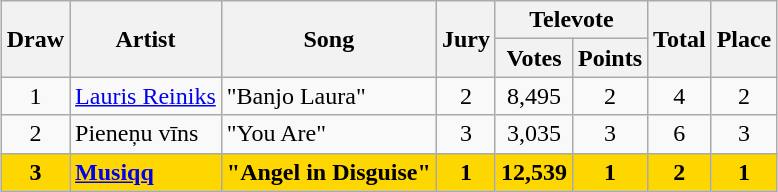<table class="sortable wikitable" style="margin: 1em auto 1em auto; text-align:center">
<tr>
<th rowspan="2">Draw</th>
<th rowspan="2">Artist</th>
<th rowspan="2">Song</th>
<th rowspan="2">Jury</th>
<th colspan="2">Televote</th>
<th rowspan="2">Total</th>
<th rowspan="2">Place</th>
</tr>
<tr>
<th>Votes</th>
<th>Points</th>
</tr>
<tr>
<td>1</td>
<td align="left"><a href='#'>Lauris Reiniks</a></td>
<td align="left">"Banjo Laura"</td>
<td>2</td>
<td>8,495</td>
<td>2</td>
<td>4</td>
<td>2</td>
</tr>
<tr>
<td>2</td>
<td align="left">Pieneņu vīns</td>
<td align="left">"You Are"</td>
<td>3</td>
<td>3,035</td>
<td>3</td>
<td>6</td>
<td>3</td>
</tr>
<tr style="font-weight:bold; background:gold;">
<td>3</td>
<td align="left"><a href='#'>Musiqq</a></td>
<td align="left">"Angel in Disguise"</td>
<td>1</td>
<td>12,539</td>
<td>1</td>
<td>2</td>
<td>1</td>
</tr>
</table>
